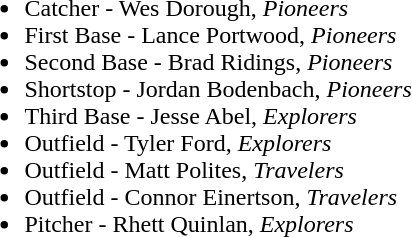<table>
<tr>
<td valign="top"><br><ul><li>Catcher - Wes Dorough, <em>Pioneers</em></li><li>First Base - Lance Portwood, <em>Pioneers</em></li><li>Second Base - Brad Ridings, <em>Pioneers</em></li><li>Shortstop - Jordan Bodenbach, <em>Pioneers</em></li><li>Third Base - Jesse Abel, <em>Explorers</em></li><li>Outfield - Tyler Ford, <em>Explorers</em></li><li>Outfield - Matt Polites, <em>Travelers</em></li><li>Outfield - Connor Einertson, <em>Travelers</em></li><li>Pitcher - Rhett Quinlan, <em>Explorers</em></li></ul></td>
<td valign="top"><br></td>
<td valign="top"><br></td>
</tr>
</table>
